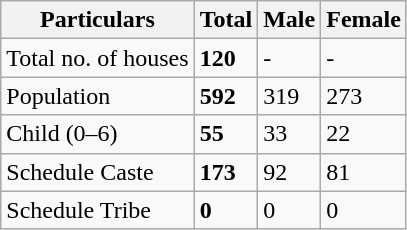<table class="wikitable">
<tr>
<th>Particulars</th>
<th>Total</th>
<th>Male</th>
<th>Female</th>
</tr>
<tr>
<td>Total no. of houses</td>
<td><strong>120</strong></td>
<td>-</td>
<td>-</td>
</tr>
<tr>
<td>Population</td>
<td><strong>592</strong></td>
<td>319</td>
<td>273</td>
</tr>
<tr>
<td>Child (0–6)</td>
<td><strong>55</strong></td>
<td>33</td>
<td>22</td>
</tr>
<tr>
<td>Schedule Caste</td>
<td><strong>173</strong></td>
<td>92</td>
<td>81</td>
</tr>
<tr>
<td>Schedule Tribe</td>
<td><strong>0</strong></td>
<td>0</td>
<td>0</td>
</tr>
</table>
